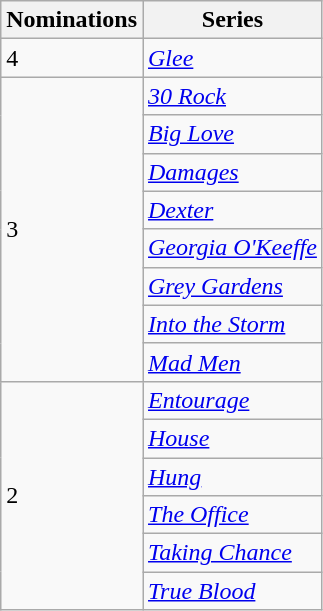<table class="wikitable">
<tr>
<th>Nominations</th>
<th>Series</th>
</tr>
<tr>
<td>4</td>
<td><em><a href='#'>Glee</a></em></td>
</tr>
<tr>
<td rowspan="8">3</td>
<td><em><a href='#'>30 Rock</a></em></td>
</tr>
<tr>
<td><em><a href='#'>Big Love</a></em></td>
</tr>
<tr>
<td><em><a href='#'>Damages</a></em></td>
</tr>
<tr>
<td><em><a href='#'>Dexter</a></em></td>
</tr>
<tr>
<td><em><a href='#'>Georgia O'Keeffe</a></em></td>
</tr>
<tr>
<td><em><a href='#'>Grey Gardens</a></em></td>
</tr>
<tr>
<td><em><a href='#'>Into the Storm</a></em></td>
</tr>
<tr>
<td><em><a href='#'>Mad Men</a></em></td>
</tr>
<tr>
<td rowspan="6">2</td>
<td><em><a href='#'>Entourage</a></em></td>
</tr>
<tr>
<td><em><a href='#'>House</a></em></td>
</tr>
<tr>
<td><em><a href='#'>Hung</a></em></td>
</tr>
<tr>
<td><em><a href='#'>The Office</a></em></td>
</tr>
<tr>
<td><em><a href='#'>Taking Chance</a></em></td>
</tr>
<tr>
<td><em><a href='#'>True Blood</a></em></td>
</tr>
</table>
